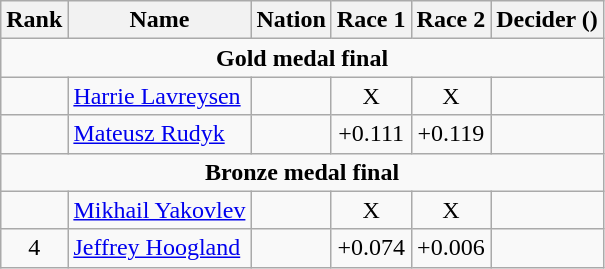<table class="wikitable" style="text-align:center">
<tr>
<th>Rank</th>
<th>Name</th>
<th>Nation</th>
<th>Race 1</th>
<th>Race 2</th>
<th>Decider ()</th>
</tr>
<tr>
<td colspan=6><strong>Gold medal final</strong></td>
</tr>
<tr>
<td></td>
<td align=left><a href='#'>Harrie Lavreysen</a></td>
<td align=left></td>
<td>X</td>
<td>X</td>
<td></td>
</tr>
<tr>
<td></td>
<td align=left><a href='#'>Mateusz Rudyk</a></td>
<td align=left></td>
<td>+0.111</td>
<td>+0.119</td>
<td></td>
</tr>
<tr>
<td colspan=6><strong>Bronze medal final</strong></td>
</tr>
<tr>
<td></td>
<td align=left><a href='#'>Mikhail Yakovlev</a></td>
<td align=left></td>
<td>X</td>
<td>X</td>
<td></td>
</tr>
<tr>
<td>4</td>
<td align=left><a href='#'>Jeffrey Hoogland</a></td>
<td align=left></td>
<td>+0.074</td>
<td>+0.006</td>
<td></td>
</tr>
</table>
